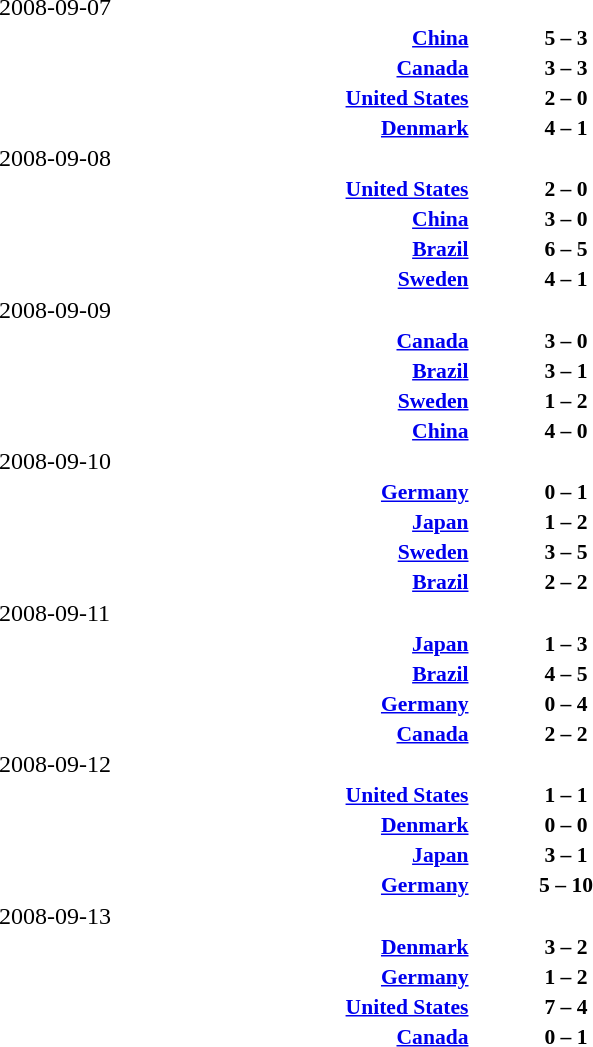<table width=100% cellspacing=1>
<tr>
<th width=25%></th>
<th width=10%></th>
<th></th>
</tr>
<tr>
<td>2008-09-07</td>
</tr>
<tr style=font-size:90%>
<td align=right><strong><a href='#'>China</a> </strong></td>
<td align=center><strong>5 – 3</strong></td>
<td><strong></strong></td>
</tr>
<tr style=font-size:90%>
<td align=right><strong><a href='#'>Canada</a> </strong></td>
<td align=center><strong>3 – 3</strong></td>
<td><strong></strong></td>
</tr>
<tr style=font-size:90%>
<td align=right><strong><a href='#'>United States</a> </strong></td>
<td align=center><strong>2 – 0</strong></td>
<td><strong></strong></td>
</tr>
<tr style=font-size:90%>
<td align=right><strong><a href='#'>Denmark</a> </strong></td>
<td align=center><strong>4 – 1</strong></td>
<td><strong></strong></td>
</tr>
<tr>
<td>2008-09-08</td>
</tr>
<tr style=font-size:90%>
<td align=right><strong><a href='#'>United States</a> </strong></td>
<td align=center><strong>2 – 0</strong></td>
<td><strong></strong></td>
</tr>
<tr style=font-size:90%>
<td align=right><strong><a href='#'>China</a> </strong></td>
<td align=center><strong>3 – 0</strong></td>
<td><strong></strong></td>
</tr>
<tr style=font-size:90%>
<td align=right><strong><a href='#'>Brazil</a> </strong></td>
<td align=center><strong>6 – 5</strong></td>
<td><strong></strong></td>
</tr>
<tr style=font-size:90%>
<td align=right><strong><a href='#'>Sweden</a> </strong></td>
<td align=center><strong>4 – 1</strong></td>
<td><strong></strong></td>
</tr>
<tr>
<td>2008-09-09</td>
</tr>
<tr style=font-size:90%>
<td align=right><strong><a href='#'>Canada</a> </strong></td>
<td align=center><strong>3 – 0</strong></td>
<td><strong></strong></td>
</tr>
<tr style=font-size:90%>
<td align=right><strong><a href='#'>Brazil</a> </strong></td>
<td align=center><strong>3 – 1</strong></td>
<td><strong></strong></td>
</tr>
<tr style=font-size:90%>
<td align=right><strong><a href='#'>Sweden</a> </strong></td>
<td align=center><strong>1 – 2</strong></td>
<td><strong></strong></td>
</tr>
<tr style=font-size:90%>
<td align=right><strong><a href='#'>China</a> </strong></td>
<td align=center><strong>4 – 0</strong></td>
<td><strong></strong></td>
</tr>
<tr>
<td>2008-09-10</td>
</tr>
<tr style=font-size:90%>
<td align=right><strong><a href='#'>Germany</a> </strong></td>
<td align=center><strong>0 – 1</strong></td>
<td><strong></strong></td>
</tr>
<tr style=font-size:90%>
<td align=right><strong><a href='#'>Japan</a> </strong></td>
<td align=center><strong>1 – 2</strong></td>
<td><strong></strong></td>
</tr>
<tr style=font-size:90%>
<td align=right><strong><a href='#'>Sweden</a> </strong></td>
<td align=center><strong>3 – 5</strong></td>
<td><strong></strong></td>
</tr>
<tr style=font-size:90%>
<td align=right><strong><a href='#'>Brazil</a> </strong></td>
<td align=center><strong>2 – 2</strong></td>
<td><strong></strong></td>
</tr>
<tr>
<td>2008-09-11</td>
</tr>
<tr style=font-size:90%>
<td align=right><strong><a href='#'>Japan</a> </strong></td>
<td align=center><strong>1 – 3</strong></td>
<td><strong></strong></td>
</tr>
<tr style=font-size:90%>
<td align=right><strong><a href='#'>Brazil</a> </strong></td>
<td align=center><strong>4 – 5</strong></td>
<td><strong></strong></td>
</tr>
<tr style=font-size:90%>
<td align=right><strong><a href='#'>Germany</a> </strong></td>
<td align=center><strong>0 – 4</strong></td>
<td><strong></strong></td>
</tr>
<tr style=font-size:90%>
<td align=right><strong><a href='#'>Canada</a> </strong></td>
<td align=center><strong>2 – 2</strong></td>
<td><strong></strong></td>
</tr>
<tr>
<td>2008-09-12</td>
</tr>
<tr style=font-size:90%>
<td align=right><strong><a href='#'>United States</a> </strong></td>
<td align=center><strong>1 – 1</strong></td>
<td><strong></strong></td>
</tr>
<tr style=font-size:90%>
<td align=right><strong><a href='#'>Denmark</a> </strong></td>
<td align=center><strong>0 – 0</strong></td>
<td><strong></strong></td>
</tr>
<tr style=font-size:90%>
<td align=right><strong><a href='#'>Japan</a> </strong></td>
<td align=center><strong>3 – 1</strong></td>
<td><strong></strong></td>
</tr>
<tr style=font-size:90%>
<td align=right><strong><a href='#'>Germany</a> </strong></td>
<td align=center><strong>5 – 10</strong></td>
<td><strong></strong></td>
</tr>
<tr>
<td>2008-09-13</td>
</tr>
<tr style=font-size:90%>
<td align=right><strong><a href='#'>Denmark</a> </strong></td>
<td align=center><strong>3 – 2</strong></td>
<td><strong></strong></td>
</tr>
<tr style=font-size:90%>
<td align=right><strong><a href='#'>Germany</a> </strong></td>
<td align=center><strong>1 – 2</strong></td>
<td><strong></strong></td>
</tr>
<tr style=font-size:90%>
<td align=right><strong><a href='#'>United States</a> </strong></td>
<td align=center><strong>7 – 4</strong></td>
<td><strong></strong></td>
</tr>
<tr style=font-size:90%>
<td align=right><strong><a href='#'>Canada</a> </strong></td>
<td align=center><strong>0 – 1</strong></td>
<td><strong></strong></td>
</tr>
</table>
